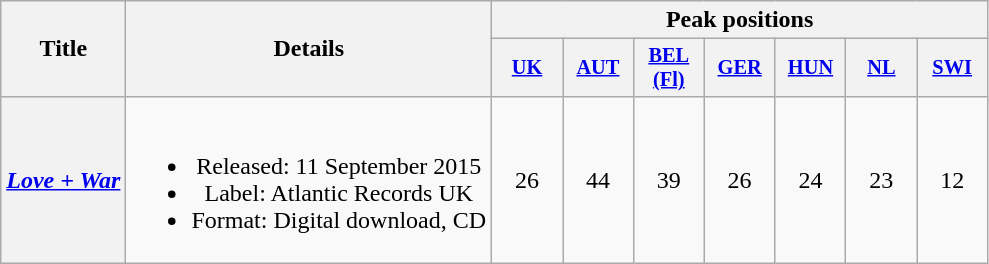<table class="wikitable plainrowheaders" style="text-align:center;">
<tr>
<th scope="col" rowspan="2">Title</th>
<th scope="col" rowspan="2">Details</th>
<th scope="col" colspan="7">Peak positions</th>
</tr>
<tr>
<th scope="col" style="width:3em;font-size:85%;"><a href='#'>UK</a><br></th>
<th scope="col" style="width:3em;font-size:85%;"><a href='#'>AUT</a><br></th>
<th scope="col" style="width:3em;font-size:85%;"><a href='#'>BEL (Fl)</a><br></th>
<th scope="col" style="width:3em;font-size:85%;"><a href='#'>GER</a><br></th>
<th scope="col" style="width:3em;font-size:85%;"><a href='#'>HUN</a><br></th>
<th scope="col" style="width:3em;font-size:85%;"><a href='#'>NL</a><br></th>
<th scope="col" style="width:3em;font-size:85%;"><a href='#'>SWI</a><br></th>
</tr>
<tr>
<th scope="row"><em><a href='#'>Love + War</a></em></th>
<td><br><ul><li>Released: 11 September 2015</li><li>Label: Atlantic Records UK</li><li>Format: Digital download, CD</li></ul></td>
<td>26</td>
<td>44</td>
<td>39</td>
<td>26</td>
<td>24</td>
<td>23</td>
<td>12</td>
</tr>
</table>
